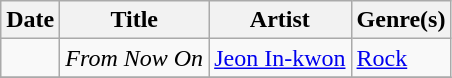<table class="wikitable" style="text-align: left;">
<tr>
<th>Date</th>
<th>Title</th>
<th>Artist</th>
<th>Genre(s)</th>
</tr>
<tr>
<td></td>
<td><em>From Now On</em></td>
<td><a href='#'>Jeon In-kwon</a></td>
<td><a href='#'>Rock</a></td>
</tr>
<tr>
</tr>
</table>
